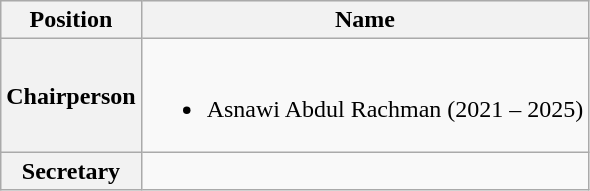<table class="wikitable">
<tr style="background:#EFEFEF">
<th>Position</th>
<th>Name</th>
</tr>
<tr>
<th>Chairperson</th>
<td><br><ul><li>Asnawi Abdul Rachman (2021 – 2025)</li></ul></td>
</tr>
<tr>
<th>Secretary</th>
<td></td>
</tr>
</table>
